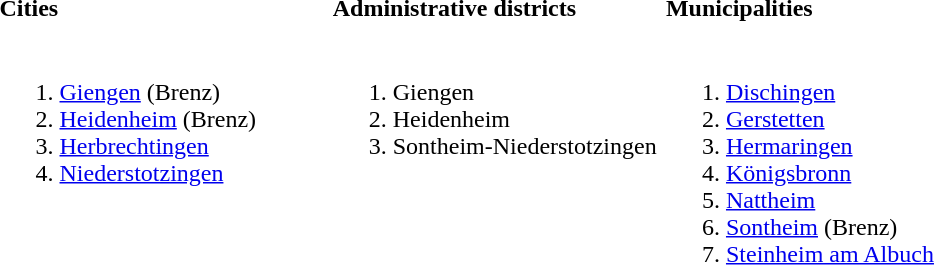<table>
<tr>
<th width=33% align=left>Cities</th>
<th width=33% align=left>Administrative districts</th>
<th width=33% align=left>Municipalities</th>
</tr>
<tr valign=top>
<td><br><ol><li><a href='#'>Giengen</a> (Brenz)</li><li><a href='#'>Heidenheim</a> (Brenz)</li><li><a href='#'>Herbrechtingen</a></li><li><a href='#'>Niederstotzingen</a></li></ol></td>
<td><br><ol><li>Giengen</li><li>Heidenheim</li><li>Sontheim-Niederstotzingen</li></ol></td>
<td><br><ol><li><a href='#'>Dischingen</a></li><li><a href='#'>Gerstetten</a></li><li><a href='#'>Hermaringen</a></li><li><a href='#'>Königsbronn</a></li><li><a href='#'>Nattheim</a></li><li><a href='#'>Sontheim</a> (Brenz)</li><li><a href='#'>Steinheim am Albuch</a></li></ol></td>
</tr>
</table>
